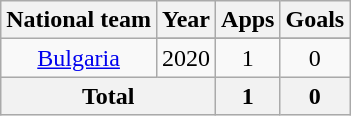<table class="wikitable" style="text-align:center">
<tr>
<th>National team</th>
<th>Year</th>
<th>Apps</th>
<th>Goals</th>
</tr>
<tr>
<td rowspan="2"><a href='#'>Bulgaria</a></td>
</tr>
<tr>
<td>2020</td>
<td>1</td>
<td>0</td>
</tr>
<tr>
<th colspan="2">Total</th>
<th>1</th>
<th>0</th>
</tr>
</table>
